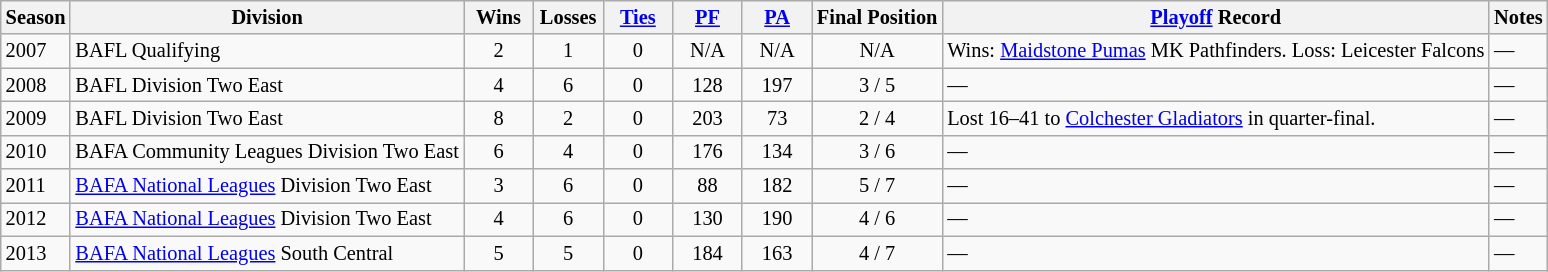<table class="wikitable" style="font-size: 85%;">
<tr>
<th>Season</th>
<th>Division</th>
<th width="40px">Wins</th>
<th width="40px">Losses</th>
<th width="40px"><a href='#'>Ties</a></th>
<th width="40px"><a href='#'>PF</a></th>
<th width="40px"><a href='#'>PA</a></th>
<th>Final Position</th>
<th><a href='#'>Playoff</a> Record</th>
<th>Notes</th>
</tr>
<tr valign="top">
<td>2007</td>
<td>BAFL Qualifying</td>
<td align="center">2</td>
<td align="center">1</td>
<td align="center">0</td>
<td align="center">N/A</td>
<td align="center">N/A</td>
<td align="center">N/A</td>
<td>Wins: <a href='#'>Maidstone Pumas</a> MK Pathfinders. Loss: Leicester Falcons</td>
<td>—</td>
</tr>
<tr valign="top">
<td>2008</td>
<td>BAFL Division Two East</td>
<td align="center">4</td>
<td align="center">6</td>
<td align="center">0</td>
<td align="center">128</td>
<td align="center">197</td>
<td align="center">3 / 5</td>
<td>—</td>
<td>—</td>
</tr>
<tr valign="top">
<td>2009</td>
<td>BAFL Division Two East</td>
<td align="center">8</td>
<td align="center">2</td>
<td align="center">0</td>
<td align="center">203</td>
<td align="center">73</td>
<td align="center">2 / 4</td>
<td>Lost 16–41 to <a href='#'>Colchester Gladiators</a> in quarter-final.</td>
<td>—</td>
</tr>
<tr valign="top">
<td>2010</td>
<td>BAFA Community Leagues Division Two East</td>
<td align="center">6</td>
<td align="center">4</td>
<td align="center">0</td>
<td align="center">176</td>
<td align="center">134</td>
<td align="center">3 / 6</td>
<td>—</td>
<td>—</td>
</tr>
<tr valign="top">
<td>2011</td>
<td><a href='#'>BAFA National Leagues</a> Division Two East</td>
<td align="center">3</td>
<td align="center">6</td>
<td align="center">0</td>
<td align="center">88</td>
<td align="center">182</td>
<td align="center">5 / 7</td>
<td>—</td>
<td>—</td>
</tr>
<tr valign="top">
<td>2012</td>
<td><a href='#'>BAFA National Leagues</a> Division Two East</td>
<td align="center">4</td>
<td align="center">6</td>
<td align="center">0</td>
<td align="center">130</td>
<td align="center">190</td>
<td align="center">4 / 6</td>
<td>—</td>
<td>—</td>
</tr>
<tr valign="top">
<td>2013</td>
<td><a href='#'>BAFA National Leagues</a> South Central</td>
<td align="center">5</td>
<td align="center">5</td>
<td align="center">0</td>
<td align="center">184</td>
<td align="center">163</td>
<td align="center">4 / 7</td>
<td>—</td>
<td>—</td>
</tr>
</table>
